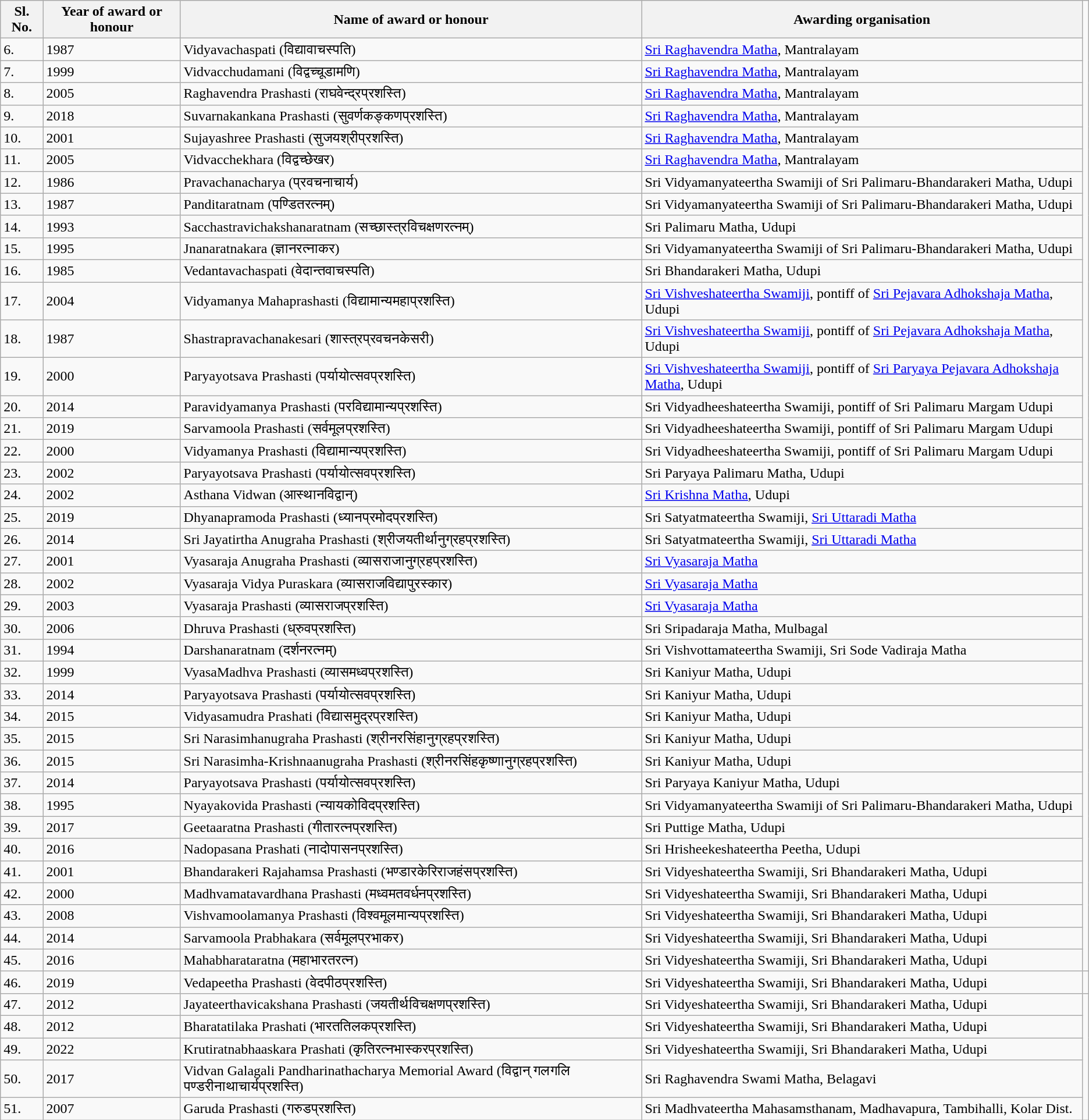<table class="wikitable sortable">
<tr>
<th>Sl. No.</th>
<th>Year of award or honour</th>
<th>Name of award or honour</th>
<th>Awarding organisation</th>
</tr>
<tr>
<td>6.</td>
<td>1987</td>
<td>Vidyavachaspati (विद्यावाचस्पति)</td>
<td><a href='#'>Sri Raghavendra Matha</a>, Mantralayam</td>
</tr>
<tr>
<td>7.</td>
<td>1999</td>
<td>Vidvacchudamani (विद्वच्चूडामणि)</td>
<td><a href='#'>Sri Raghavendra Matha</a>, Mantralayam</td>
</tr>
<tr>
<td>8.</td>
<td>2005</td>
<td>Raghavendra Prashasti (राघवेन्द्रप्रशस्ति)</td>
<td><a href='#'>Sri Raghavendra Matha</a>, Mantralayam</td>
</tr>
<tr>
<td>9.</td>
<td>2018</td>
<td>Suvarnakankana Prashasti (सुवर्णकङ्कणप्रशस्ति)</td>
<td><a href='#'>Sri Raghavendra Matha</a>, Mantralayam</td>
</tr>
<tr>
<td>10.</td>
<td>2001</td>
<td>Sujayashree Prashasti (सुजयश्रीप्रशस्ति)</td>
<td><a href='#'>Sri Raghavendra Matha</a>, Mantralayam</td>
</tr>
<tr>
<td>11.</td>
<td>2005</td>
<td>Vidvacchekhara (विद्वच्छेखर)</td>
<td><a href='#'>Sri Raghavendra Matha</a>, Mantralayam</td>
</tr>
<tr>
<td>12.</td>
<td>1986</td>
<td>Pravachanacharya (प्रवचनाचार्य)</td>
<td>Sri Vidyamanyateertha Swamiji of Sri Palimaru-Bhandarakeri Matha, Udupi</td>
</tr>
<tr>
<td>13.</td>
<td>1987</td>
<td>Panditaratnam (पण्डितरत्नम्)</td>
<td>Sri Vidyamanyateertha Swamiji of Sri Palimaru-Bhandarakeri Matha, Udupi</td>
</tr>
<tr>
<td>14.</td>
<td>1993</td>
<td>Sacchastravichakshanaratnam (सच्छास्त्रविचक्षणरत्नम्)</td>
<td>Sri Palimaru Matha, Udupi</td>
</tr>
<tr>
<td>15.</td>
<td>1995</td>
<td>Jnanaratnakara (ज्ञानरत्नाकर)</td>
<td>Sri Vidyamanyateertha Swamiji of Sri Palimaru-Bhandarakeri Matha, Udupi</td>
</tr>
<tr>
<td>16.</td>
<td>1985</td>
<td>Vedantavachaspati (वेदान्तवाचस्पति)</td>
<td>Sri Bhandarakeri Matha, Udupi</td>
</tr>
<tr>
<td>17.</td>
<td>2004</td>
<td>Vidyamanya Mahaprashasti (विद्यामान्यमहाप्रशस्ति)</td>
<td><a href='#'>Sri Vishveshateertha Swamiji</a>, pontiff of <a href='#'>Sri Pejavara Adhokshaja Matha</a>, Udupi</td>
</tr>
<tr>
<td>18.</td>
<td>1987</td>
<td>Shastrapravachanakesari (शास्त्रप्रवचनकेसरी)</td>
<td><a href='#'>Sri Vishveshateertha Swamiji</a>, pontiff of <a href='#'>Sri Pejavara Adhokshaja Matha</a>, Udupi</td>
</tr>
<tr>
<td>19.</td>
<td>2000</td>
<td>Paryayotsava Prashasti (पर्यायोत्सवप्रशस्ति)</td>
<td><a href='#'>Sri Vishveshateertha Swamiji</a>, pontiff of <a href='#'>Sri Paryaya Pejavara Adhokshaja Matha</a>, Udupi</td>
</tr>
<tr>
<td>20.</td>
<td>2014</td>
<td>Paravidyamanya Prashasti (परविद्यामान्यप्रशस्ति)</td>
<td>Sri Vidyadheeshateertha Swamiji, pontiff of Sri Palimaru Margam Udupi</td>
</tr>
<tr>
<td>21.</td>
<td>2019</td>
<td>Sarvamoola Prashasti (सर्वमूलप्रशस्ति)</td>
<td>Sri Vidyadheeshateertha Swamiji, pontiff of Sri Palimaru Margam Udupi</td>
</tr>
<tr>
<td>22.</td>
<td>2000</td>
<td>Vidyamanya Prashasti (विद्यामान्यप्रशस्ति)</td>
<td>Sri Vidyadheeshateertha Swamiji, pontiff of Sri Palimaru Margam Udupi</td>
</tr>
<tr>
<td>23.</td>
<td>2002</td>
<td>Paryayotsava Prashasti (पर्यायोत्सवप्रशस्ति)</td>
<td>Sri Paryaya Palimaru Matha, Udupi</td>
</tr>
<tr>
<td>24.</td>
<td>2002</td>
<td>Asthana Vidwan (आस्थानविद्वान्)</td>
<td><a href='#'>Sri Krishna Matha</a>, Udupi</td>
</tr>
<tr>
<td>25.</td>
<td>2019</td>
<td>Dhyanapramoda Prashasti (ध्यानप्रमोदप्रशस्ति)</td>
<td>Sri Satyatmateertha Swamiji, <a href='#'>Sri Uttaradi Matha</a></td>
</tr>
<tr>
<td>26.</td>
<td>2014</td>
<td>Sri Jayatirtha Anugraha Prashasti (श्रीजयतीर्थानुग्रहप्रशस्ति)</td>
<td>Sri Satyatmateertha Swamiji, <a href='#'>Sri Uttaradi Matha</a></td>
</tr>
<tr>
<td>27.</td>
<td>2001</td>
<td>Vyasaraja Anugraha Prashasti (व्यासराजानुग्रहप्रशस्ति)</td>
<td><a href='#'>Sri Vyasaraja Matha</a></td>
</tr>
<tr>
<td>28.</td>
<td>2002</td>
<td>Vyasaraja Vidya Puraskara (व्यासराजविद्यापुरस्कार)</td>
<td><a href='#'>Sri Vyasaraja Matha</a></td>
</tr>
<tr>
<td>29.</td>
<td>2003</td>
<td>Vyasaraja Prashasti (व्यासराजप्रशस्ति)</td>
<td><a href='#'>Sri Vyasaraja Matha</a></td>
</tr>
<tr>
<td>30.</td>
<td>2006</td>
<td>Dhruva Prashasti (ध्रुवप्रशस्ति)</td>
<td>Sri Sripadaraja Matha, Mulbagal</td>
</tr>
<tr>
<td>31.</td>
<td>1994</td>
<td>Darshanaratnam (दर्शनरत्नम्)</td>
<td>Sri Vishvottamateertha Swamiji, Sri Sode Vadiraja Matha</td>
</tr>
<tr>
<td>32.</td>
<td>1999</td>
<td>VyasaMadhva Prashasti (व्यासमध्वप्रशस्ति)</td>
<td>Sri Kaniyur Matha, Udupi</td>
</tr>
<tr>
<td>33.</td>
<td>2014</td>
<td>Paryayotsava Prashasti (पर्यायोत्सवप्रशस्ति)</td>
<td>Sri Kaniyur Matha, Udupi</td>
</tr>
<tr>
<td>34.</td>
<td>2015</td>
<td>Vidyasamudra Prashati (विद्यासमुद्रप्रशस्ति)</td>
<td>Sri Kaniyur Matha, Udupi</td>
</tr>
<tr>
<td>35.</td>
<td>2015</td>
<td>Sri Narasimhanugraha Prashasti (श्रीनरसिंहानुग्रहप्रशस्ति)</td>
<td>Sri Kaniyur Matha, Udupi</td>
</tr>
<tr>
<td>36.</td>
<td>2015</td>
<td>Sri Narasimha-Krishnaanugraha Prashasti (श्रीनरसिंहकृष्णानुग्रहप्रशस्ति)</td>
<td>Sri Kaniyur Matha, Udupi</td>
</tr>
<tr>
<td>37.</td>
<td>2014</td>
<td>Paryayotsava Prashasti (पर्यायोत्सवप्रशस्ति)</td>
<td>Sri Paryaya Kaniyur Matha, Udupi</td>
</tr>
<tr>
<td>38.</td>
<td>1995</td>
<td>Nyayakovida Prashasti (न्यायकोविदप्रशस्ति)</td>
<td>Sri Vidyamanyateertha Swamiji of Sri Palimaru-Bhandarakeri Matha, Udupi</td>
</tr>
<tr>
<td>39.</td>
<td>2017</td>
<td>Geetaaratna Prashasti (गीतारत्नप्रशस्ति)</td>
<td>Sri Puttige Matha, Udupi</td>
</tr>
<tr>
<td>40.</td>
<td>2016</td>
<td>Nadopasana Prashati (नादोपासनप्रशस्ति)</td>
<td>Sri Hrisheekeshateertha Peetha, Udupi</td>
</tr>
<tr>
<td>41.</td>
<td>2001</td>
<td>Bhandarakeri Rajahamsa Prashasti (भण्डारकेरिराजहंसप्रशस्ति)</td>
<td>Sri Vidyeshateertha Swamiji, Sri Bhandarakeri Matha, Udupi</td>
</tr>
<tr>
<td>42.</td>
<td>2000</td>
<td>Madhvamatavardhana Prashasti (मध्वमतवर्धनप्रशस्ति)</td>
<td>Sri Vidyeshateertha Swamiji, Sri Bhandarakeri Matha, Udupi</td>
</tr>
<tr>
<td>43.</td>
<td>2008</td>
<td>Vishvamoolamanya Prashasti (विश्वमूलमान्यप्रशस्ति)</td>
<td>Sri Vidyeshateertha Swamiji, Sri Bhandarakeri Matha, Udupi</td>
</tr>
<tr>
<td>44.</td>
<td>2014</td>
<td>Sarvamoola Prabhakara (सर्वमूलप्रभाकर)</td>
<td>Sri Vidyeshateertha Swamiji, Sri Bhandarakeri Matha, Udupi</td>
</tr>
<tr>
<td>45.</td>
<td>2016</td>
<td>Mahabharataratna (महाभारतरत्न)</td>
<td>Sri Vidyeshateertha Swamiji, Sri Bhandarakeri Matha, Udupi</td>
</tr>
<tr>
<td>46.</td>
<td>2019</td>
<td>Vedapeetha Prashasti (वेदपीठप्रशस्ति)</td>
<td>Sri Vidyeshateertha Swamiji, Sri Bhandarakeri Matha, Udupi</td>
<td></td>
</tr>
<tr>
<td>47.</td>
<td>2012</td>
<td>Jayateerthavicakshana Prashasti (जयतीर्थविचक्षणप्रशस्ति)</td>
<td>Sri Vidyeshateertha Swamiji, Sri Bhandarakeri Matha, Udupi</td>
</tr>
<tr>
<td>48.</td>
<td>2012</td>
<td>Bharatatilaka Prashati (भारततिलकप्रशस्ति)</td>
<td>Sri Vidyeshateertha Swamiji, Sri Bhandarakeri Matha, Udupi</td>
</tr>
<tr>
<td>49.</td>
<td>2022</td>
<td>Krutiratnabhaaskara Prashati (कृतिरत्नभास्करप्रशस्ति)</td>
<td>Sri Vidyeshateertha Swamiji, Sri Bhandarakeri Matha, Udupi</td>
</tr>
<tr>
<td>50.</td>
<td>2017</td>
<td>Vidvan Galagali Pandharinathacharya Memorial Award (विद्वान् गलगलि पण्डरीनाथाचार्यप्रशस्ति)</td>
<td>Sri Raghavendra Swami Matha, Belagavi</td>
</tr>
<tr>
<td>51.</td>
<td>2007</td>
<td>Garuda Prashasti (गरुडप्रशस्ति)</td>
<td>Sri Madhvateertha Mahasamsthanam, Madhavapura, Tambihalli, Kolar Dist.</td>
</tr>
</table>
